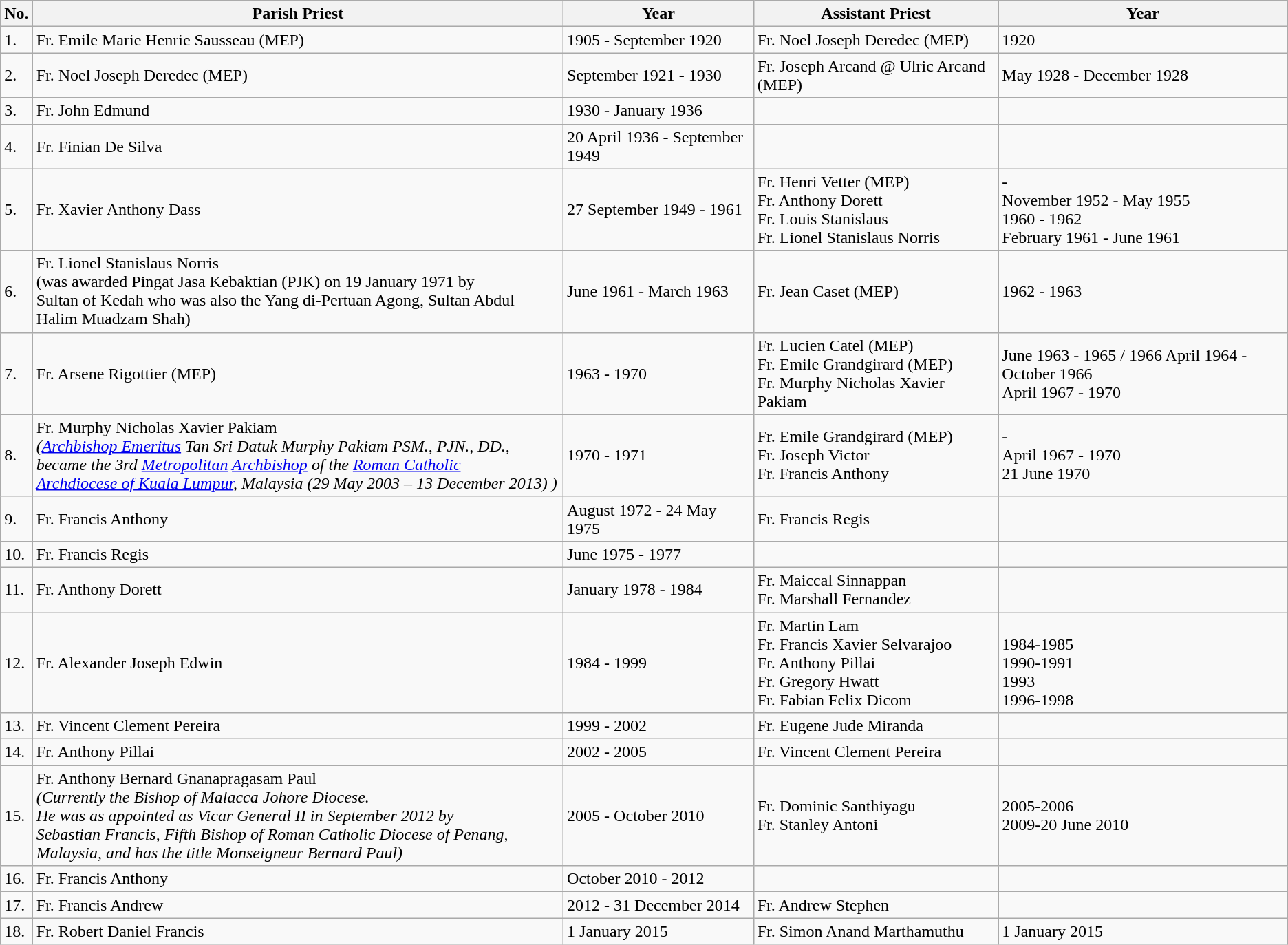<table class="wikitable">
<tr>
<th>No.</th>
<th>Parish Priest</th>
<th>Year</th>
<th>Assistant Priest</th>
<th>Year</th>
</tr>
<tr>
<td>1.</td>
<td>Fr. Emile Marie Henrie Sausseau (MEP)</td>
<td>1905 - September 1920</td>
<td>Fr. Noel Joseph Deredec (MEP)</td>
<td>1920</td>
</tr>
<tr>
<td>2.</td>
<td>Fr. Noel Joseph Deredec (MEP)</td>
<td>September 1921 - 1930</td>
<td>Fr. Joseph Arcand @ Ulric Arcand (MEP)</td>
<td>May 1928 - December 1928</td>
</tr>
<tr>
<td>3.</td>
<td>Fr. John Edmund</td>
<td>1930 -  January 1936</td>
<td></td>
<td></td>
</tr>
<tr>
<td>4.</td>
<td>Fr. Finian De Silva</td>
<td>20 April 1936 - September 1949</td>
<td></td>
<td></td>
</tr>
<tr>
<td>5.</td>
<td>Fr. Xavier Anthony Dass</td>
<td>27 September 1949 - 1961</td>
<td>Fr. Henri Vetter (MEP) <br>Fr. Anthony Dorett<br>Fr. Louis Stanislaus <br>Fr. Lionel Stanislaus Norris<br></td>
<td>-<br>November 1952 - May 1955<br>1960 - 1962<br>February 1961 - June 1961</td>
</tr>
<tr>
<td>6.</td>
<td>Fr. Lionel Stanislaus Norris <br>(was awarded Pingat Jasa Kebaktian (PJK) on 19 January 1971 by<br>Sultan of Kedah who was also the Yang di-Pertuan Agong, Sultan Abdul Halim Muadzam Shah)</td>
<td>June 1961 - March 1963</td>
<td>Fr. Jean Caset (MEP)</td>
<td>1962 - 1963</td>
</tr>
<tr>
<td>7.</td>
<td>Fr. Arsene Rigottier (MEP)</td>
<td>1963 - 1970</td>
<td>Fr. Lucien Catel (MEP)<br>Fr. Emile Grandgirard (MEP) <br>Fr. Murphy Nicholas Xavier Pakiam</td>
<td>June 1963 - 1965 / 1966 April 1964 - October 1966<br>April 1967 - 1970</td>
</tr>
<tr>
<td>8.</td>
<td>Fr. Murphy Nicholas Xavier Pakiam<br><em>(<a href='#'>Archbishop Emeritus</a> Tan Sri Datuk Murphy Pakiam PSM., PJN., DD.,</em><br><em>became the 3rd <a href='#'>Metropolitan</a> <a href='#'>Archbishop</a> of the</em> <em><a href='#'>Roman Catholic</a></em><br><em><a href='#'>Archdiocese of Kuala Lumpur</a>, Malaysia</em>  <em>(29 May 2003 – 13 December 2013) )</em></td>
<td>1970 - 1971</td>
<td>Fr. Emile Grandgirard (MEP) <br>Fr. Joseph Victor<br>Fr. Francis Anthony</td>
<td>-<br>April 1967 - 1970<br>21 June 1970</td>
</tr>
<tr>
<td>9.</td>
<td>Fr. Francis Anthony</td>
<td>August 1972 - 24 May 1975</td>
<td>Fr. Francis Regis</td>
<td></td>
</tr>
<tr>
<td>10.</td>
<td>Fr. Francis Regis</td>
<td>June 1975 - 1977</td>
<td></td>
<td></td>
</tr>
<tr>
<td>11.</td>
<td>Fr. Anthony Dorett</td>
<td>January 1978 - 1984</td>
<td>Fr. Maiccal Sinnappan <br>Fr. Marshall Fernandez<br></td>
<td></td>
</tr>
<tr>
<td>12.</td>
<td>Fr. Alexander Joseph Edwin</td>
<td>1984 - 1999</td>
<td>Fr. Martin Lam <br>Fr. Francis Xavier Selvarajoo<br>Fr. Anthony Pillai <br>Fr. Gregory Hwatt<br>Fr. Fabian Felix Dicom</td>
<td><br>1984-1985<br>1990-1991 <br>1993<br>1996-1998</td>
</tr>
<tr>
<td>13.</td>
<td>Fr. Vincent Clement Pereira</td>
<td>1999 - 2002</td>
<td>Fr. Eugene Jude Miranda</td>
<td></td>
</tr>
<tr>
<td>14.</td>
<td>Fr. Anthony Pillai</td>
<td>2002 - 2005</td>
<td>Fr. Vincent Clement Pereira</td>
<td></td>
</tr>
<tr>
<td>15.</td>
<td>Fr. Anthony Bernard Gnanapragasam Paul <br><em>(Currently the Bishop of Malacca Johore Diocese.</em><br><em>He was as appointed as Vicar General II in September 2012 by</em><br><em>Sebastian Francis, Fifth Bishop of Roman Catholic Diocese of Penang,</em><br><em>Malaysia, and has the title Monseigneur Bernard Paul)</em></td>
<td>2005 - October 2010</td>
<td>Fr. Dominic Santhiyagu <br>Fr. Stanley Antoni<br></td>
<td>2005-2006 <br>2009-20 June 2010<br></td>
</tr>
<tr>
<td>16.</td>
<td>Fr. Francis Anthony</td>
<td>October 2010 - 2012</td>
<td></td>
<td></td>
</tr>
<tr>
<td>17.</td>
<td>Fr. Francis Andrew</td>
<td>2012 - 31 December 2014</td>
<td>Fr. Andrew Stephen</td>
<td></td>
</tr>
<tr>
<td>18.</td>
<td>Fr. Robert Daniel Francis</td>
<td>1 January 2015</td>
<td>Fr. Simon Anand Marthamuthu</td>
<td>1 January 2015</td>
</tr>
</table>
